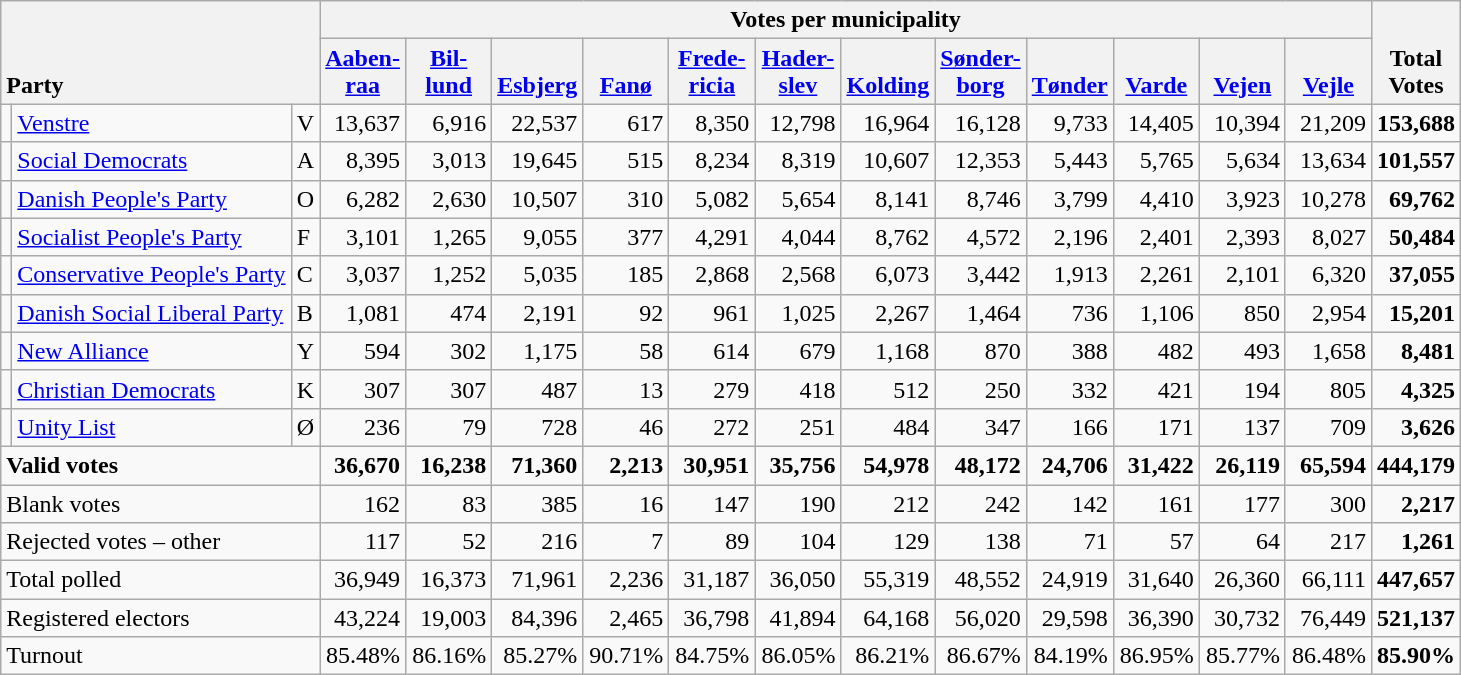<table class="wikitable" border="1" style="text-align:right;">
<tr>
<th style="text-align:left;" valign=bottom rowspan=2 colspan=3>Party</th>
<th colspan=12>Votes per municipality</th>
<th align=center valign=bottom rowspan=2 width="50">Total Votes</th>
</tr>
<tr>
<th align=center valign=bottom width="50"><a href='#'>Aaben- raa</a></th>
<th align=center valign=bottom width="50"><a href='#'>Bil- lund</a></th>
<th align=center valign=bottom width="50"><a href='#'>Esbjerg</a></th>
<th align=center valign=bottom width="50"><a href='#'>Fanø</a></th>
<th align=center valign=bottom width="50"><a href='#'>Frede- ricia</a></th>
<th align=center valign=bottom width="50"><a href='#'>Hader- slev</a></th>
<th align=center valign=bottom width="50"><a href='#'>Kolding</a></th>
<th align=center valign=bottom width="50"><a href='#'>Sønder- borg</a></th>
<th align=center valign=bottom width="50"><a href='#'>Tønder</a></th>
<th align=center valign=bottom width="50"><a href='#'>Varde</a></th>
<th align=center valign=bottom width="50"><a href='#'>Vejen</a></th>
<th align=center valign=bottom width="50"><a href='#'>Vejle</a></th>
</tr>
<tr>
<td></td>
<td align=left><a href='#'>Venstre</a></td>
<td align=left>V</td>
<td>13,637</td>
<td>6,916</td>
<td>22,537</td>
<td>617</td>
<td>8,350</td>
<td>12,798</td>
<td>16,964</td>
<td>16,128</td>
<td>9,733</td>
<td>14,405</td>
<td>10,394</td>
<td>21,209</td>
<td><strong>153,688</strong></td>
</tr>
<tr>
<td></td>
<td align=left><a href='#'>Social Democrats</a></td>
<td align=left>A</td>
<td>8,395</td>
<td>3,013</td>
<td>19,645</td>
<td>515</td>
<td>8,234</td>
<td>8,319</td>
<td>10,607</td>
<td>12,353</td>
<td>5,443</td>
<td>5,765</td>
<td>5,634</td>
<td>13,634</td>
<td><strong>101,557</strong></td>
</tr>
<tr>
<td></td>
<td align=left><a href='#'>Danish People's Party</a></td>
<td align=left>O</td>
<td>6,282</td>
<td>2,630</td>
<td>10,507</td>
<td>310</td>
<td>5,082</td>
<td>5,654</td>
<td>8,141</td>
<td>8,746</td>
<td>3,799</td>
<td>4,410</td>
<td>3,923</td>
<td>10,278</td>
<td><strong>69,762</strong></td>
</tr>
<tr>
<td></td>
<td align=left><a href='#'>Socialist People's Party</a></td>
<td align=left>F</td>
<td>3,101</td>
<td>1,265</td>
<td>9,055</td>
<td>377</td>
<td>4,291</td>
<td>4,044</td>
<td>8,762</td>
<td>4,572</td>
<td>2,196</td>
<td>2,401</td>
<td>2,393</td>
<td>8,027</td>
<td><strong>50,484</strong></td>
</tr>
<tr>
<td></td>
<td align=left style="white-space: nowrap;"><a href='#'>Conservative People's Party</a></td>
<td align=left>C</td>
<td>3,037</td>
<td>1,252</td>
<td>5,035</td>
<td>185</td>
<td>2,868</td>
<td>2,568</td>
<td>6,073</td>
<td>3,442</td>
<td>1,913</td>
<td>2,261</td>
<td>2,101</td>
<td>6,320</td>
<td><strong>37,055</strong></td>
</tr>
<tr>
<td></td>
<td align=left><a href='#'>Danish Social Liberal Party</a></td>
<td align=left>B</td>
<td>1,081</td>
<td>474</td>
<td>2,191</td>
<td>92</td>
<td>961</td>
<td>1,025</td>
<td>2,267</td>
<td>1,464</td>
<td>736</td>
<td>1,106</td>
<td>850</td>
<td>2,954</td>
<td><strong>15,201</strong></td>
</tr>
<tr>
<td></td>
<td align=left><a href='#'>New Alliance</a></td>
<td align=left>Y</td>
<td>594</td>
<td>302</td>
<td>1,175</td>
<td>58</td>
<td>614</td>
<td>679</td>
<td>1,168</td>
<td>870</td>
<td>388</td>
<td>482</td>
<td>493</td>
<td>1,658</td>
<td><strong>8,481</strong></td>
</tr>
<tr>
<td></td>
<td align=left><a href='#'>Christian Democrats</a></td>
<td align=left>K</td>
<td>307</td>
<td>307</td>
<td>487</td>
<td>13</td>
<td>279</td>
<td>418</td>
<td>512</td>
<td>250</td>
<td>332</td>
<td>421</td>
<td>194</td>
<td>805</td>
<td><strong>4,325</strong></td>
</tr>
<tr>
<td></td>
<td align=left><a href='#'>Unity List</a></td>
<td align=left>Ø</td>
<td>236</td>
<td>79</td>
<td>728</td>
<td>46</td>
<td>272</td>
<td>251</td>
<td>484</td>
<td>347</td>
<td>166</td>
<td>171</td>
<td>137</td>
<td>709</td>
<td><strong>3,626</strong></td>
</tr>
<tr style="font-weight:bold">
<td align=left colspan=3>Valid votes</td>
<td>36,670</td>
<td>16,238</td>
<td>71,360</td>
<td>2,213</td>
<td>30,951</td>
<td>35,756</td>
<td>54,978</td>
<td>48,172</td>
<td>24,706</td>
<td>31,422</td>
<td>26,119</td>
<td>65,594</td>
<td>444,179</td>
</tr>
<tr>
<td align=left colspan=3>Blank votes</td>
<td>162</td>
<td>83</td>
<td>385</td>
<td>16</td>
<td>147</td>
<td>190</td>
<td>212</td>
<td>242</td>
<td>142</td>
<td>161</td>
<td>177</td>
<td>300</td>
<td><strong>2,217</strong></td>
</tr>
<tr>
<td align=left colspan=3>Rejected votes – other</td>
<td>117</td>
<td>52</td>
<td>216</td>
<td>7</td>
<td>89</td>
<td>104</td>
<td>129</td>
<td>138</td>
<td>71</td>
<td>57</td>
<td>64</td>
<td>217</td>
<td><strong>1,261</strong></td>
</tr>
<tr>
<td align=left colspan=3>Total polled</td>
<td>36,949</td>
<td>16,373</td>
<td>71,961</td>
<td>2,236</td>
<td>31,187</td>
<td>36,050</td>
<td>55,319</td>
<td>48,552</td>
<td>24,919</td>
<td>31,640</td>
<td>26,360</td>
<td>66,111</td>
<td><strong>447,657</strong></td>
</tr>
<tr>
<td align=left colspan=3>Registered electors</td>
<td>43,224</td>
<td>19,003</td>
<td>84,396</td>
<td>2,465</td>
<td>36,798</td>
<td>41,894</td>
<td>64,168</td>
<td>56,020</td>
<td>29,598</td>
<td>36,390</td>
<td>30,732</td>
<td>76,449</td>
<td><strong>521,137</strong></td>
</tr>
<tr>
<td align=left colspan=3>Turnout</td>
<td>85.48%</td>
<td>86.16%</td>
<td>85.27%</td>
<td>90.71%</td>
<td>84.75%</td>
<td>86.05%</td>
<td>86.21%</td>
<td>86.67%</td>
<td>84.19%</td>
<td>86.95%</td>
<td>85.77%</td>
<td>86.48%</td>
<td><strong>85.90%</strong></td>
</tr>
</table>
